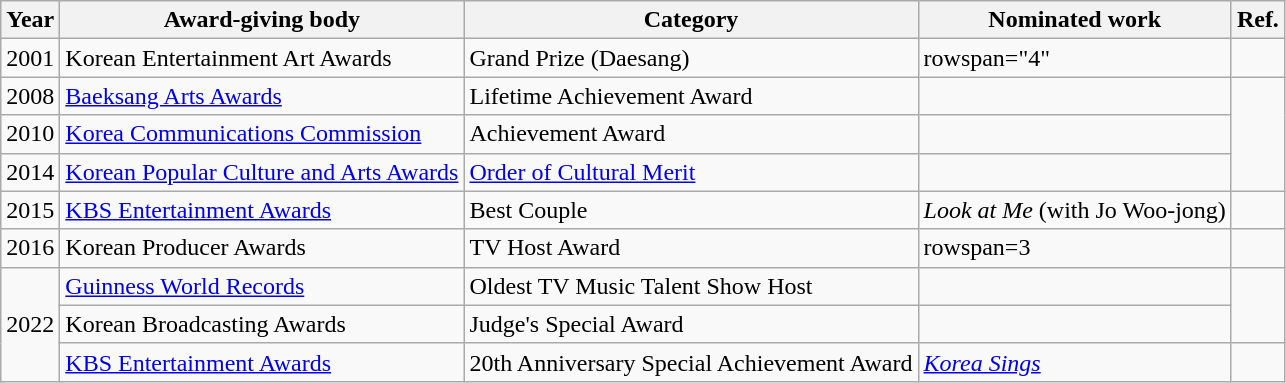<table class="wikitable">
<tr>
<th>Year</th>
<th>Award-giving body</th>
<th>Category</th>
<th>Nominated work</th>
<th>Ref.</th>
</tr>
<tr>
<td>2001</td>
<td>Korean Entertainment Art Awards</td>
<td>Grand Prize (Daesang)</td>
<td>rowspan="4" </td>
<td></td>
</tr>
<tr>
<td>2008</td>
<td><a href='#'>Baeksang Arts Awards</a></td>
<td>Lifetime Achievement Award</td>
<td></td>
</tr>
<tr>
<td>2010</td>
<td><a href='#'>Korea Communications Commission</a></td>
<td>Achievement Award</td>
<td></td>
</tr>
<tr>
<td>2014</td>
<td><a href='#'>Korean Popular Culture and Arts Awards</a></td>
<td><a href='#'>Order of Cultural Merit</a></td>
<td></td>
</tr>
<tr>
<td>2015</td>
<td><a href='#'>KBS Entertainment Awards</a></td>
<td>Best Couple</td>
<td><em>Look at Me</em> (with Jo Woo-jong)</td>
<td></td>
</tr>
<tr>
<td>2016</td>
<td>Korean Producer Awards</td>
<td>TV Host Award</td>
<td>rowspan=3 </td>
<td></td>
</tr>
<tr>
<td rowspan=3>2022</td>
<td><a href='#'>Guinness World Records</a></td>
<td>Oldest TV Music Talent Show Host</td>
<td></td>
</tr>
<tr>
<td>Korean Broadcasting Awards</td>
<td>Judge's Special Award</td>
<td></td>
</tr>
<tr>
<td><a href='#'>KBS Entertainment Awards</a></td>
<td>20th Anniversary Special Achievement Award</td>
<td><em><a href='#'>Korea Sings</a></em></td>
<td></td>
</tr>
</table>
